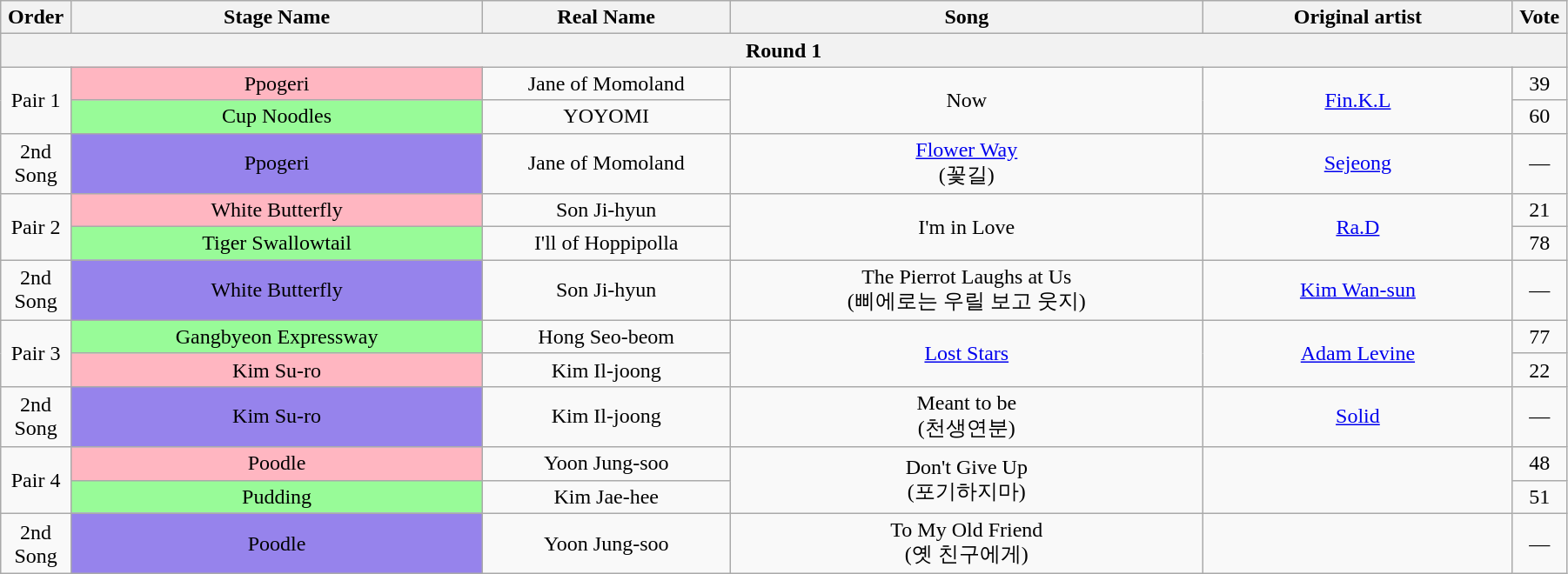<table class="wikitable" style="text-align:center; width:95%;">
<tr>
<th style="width:1%;">Order</th>
<th style="width:20%;">Stage Name</th>
<th style="width:12%;">Real Name</th>
<th style="width:23%;">Song</th>
<th style="width:15%;">Original artist</th>
<th style="width:1%;">Vote</th>
</tr>
<tr>
<th colspan=6>Round 1</th>
</tr>
<tr>
<td rowspan=2>Pair 1</td>
<td bgcolor="lightpink">Ppogeri</td>
<td>Jane of Momoland</td>
<td rowspan=2>Now</td>
<td rowspan=2><a href='#'>Fin.K.L</a></td>
<td>39</td>
</tr>
<tr>
<td bgcolor="palegreen">Cup Noodles</td>
<td>YOYOMI</td>
<td>60</td>
</tr>
<tr>
<td>2nd Song</td>
<td bgcolor="#9683EC">Ppogeri</td>
<td>Jane of Momoland</td>
<td><a href='#'>Flower Way</a><br>(꽃길)</td>
<td><a href='#'>Sejeong</a></td>
<td>—</td>
</tr>
<tr>
<td rowspan=2>Pair 2</td>
<td bgcolor="lightpink">White Butterfly</td>
<td>Son Ji-hyun</td>
<td rowspan=2>I'm in Love</td>
<td rowspan=2><a href='#'>Ra.D</a></td>
<td>21</td>
</tr>
<tr>
<td bgcolor="palegreen">Tiger Swallowtail</td>
<td>I'll of Hoppipolla</td>
<td>78</td>
</tr>
<tr>
<td>2nd Song</td>
<td bgcolor="#9683EC">White Butterfly</td>
<td>Son Ji-hyun</td>
<td>The Pierrot Laughs at Us<br>(삐에로는 우릴 보고 웃지)</td>
<td><a href='#'>Kim Wan-sun</a></td>
<td>—</td>
</tr>
<tr>
<td rowspan=2>Pair 3</td>
<td bgcolor="palegreen">Gangbyeon Expressway</td>
<td>Hong Seo-beom</td>
<td rowspan=2><a href='#'>Lost Stars</a><br></td>
<td rowspan=2><a href='#'>Adam Levine</a></td>
<td>77</td>
</tr>
<tr>
<td bgcolor="lightpink">Kim Su-ro</td>
<td>Kim Il-joong</td>
<td>22</td>
</tr>
<tr>
<td>2nd Song</td>
<td bgcolor="#9683EC">Kim Su-ro</td>
<td>Kim Il-joong</td>
<td>Meant to be<br>(천생연분)</td>
<td><a href='#'>Solid</a></td>
<td>—</td>
</tr>
<tr>
<td rowspan=2>Pair 4</td>
<td bgcolor="lightpink">Poodle</td>
<td>Yoon Jung-soo</td>
<td rowspan=2>Don't Give Up<br>(포기하지마)</td>
<td rowspan=2></td>
<td>48</td>
</tr>
<tr>
<td bgcolor="palegreen">Pudding</td>
<td>Kim Jae-hee</td>
<td>51</td>
</tr>
<tr>
<td>2nd Song</td>
<td bgcolor="#9683EC">Poodle</td>
<td>Yoon Jung-soo</td>
<td>To My Old Friend<br>(옛 친구에게)</td>
<td></td>
<td>—</td>
</tr>
</table>
